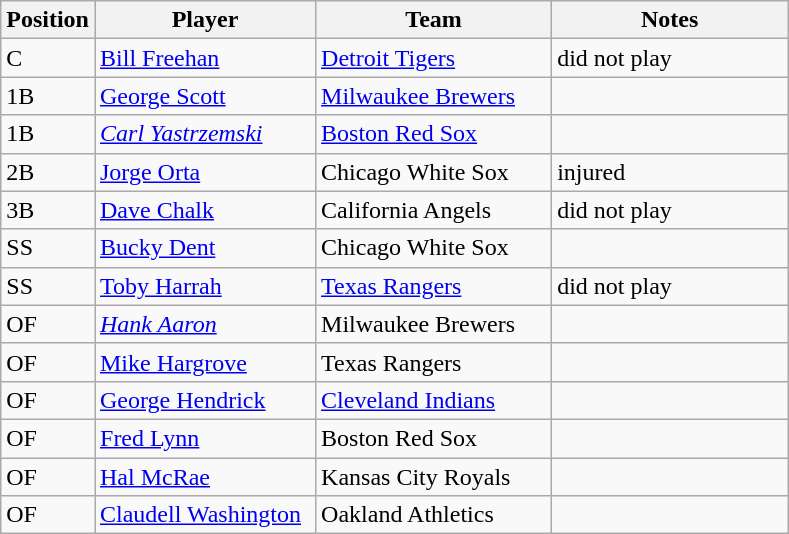<table class=wikitable>
<tr>
<th width="50">Position</th>
<th width="140">Player</th>
<th width="150">Team</th>
<th width="150">Notes</th>
</tr>
<tr>
<td>C</td>
<td><a href='#'>Bill Freehan</a></td>
<td><a href='#'>Detroit Tigers</a></td>
<td>did not play</td>
</tr>
<tr>
<td>1B</td>
<td><a href='#'>George Scott</a></td>
<td><a href='#'>Milwaukee Brewers</a></td>
<td></td>
</tr>
<tr>
<td>1B</td>
<td><em><a href='#'>Carl Yastrzemski</a></em></td>
<td><a href='#'>Boston Red Sox</a></td>
<td></td>
</tr>
<tr>
<td>2B</td>
<td><a href='#'>Jorge Orta</a></td>
<td>Chicago White Sox</td>
<td>injured</td>
</tr>
<tr>
<td>3B</td>
<td><a href='#'>Dave Chalk</a></td>
<td>California Angels</td>
<td>did not play</td>
</tr>
<tr>
<td>SS</td>
<td><a href='#'>Bucky Dent</a></td>
<td>Chicago White Sox</td>
<td></td>
</tr>
<tr>
<td>SS</td>
<td><a href='#'>Toby Harrah</a></td>
<td><a href='#'>Texas Rangers</a></td>
<td>did not play</td>
</tr>
<tr>
<td>OF</td>
<td><em><a href='#'>Hank Aaron</a></em></td>
<td>Milwaukee Brewers</td>
<td></td>
</tr>
<tr>
<td>OF</td>
<td><a href='#'>Mike Hargrove</a></td>
<td>Texas Rangers</td>
<td></td>
</tr>
<tr>
<td>OF</td>
<td><a href='#'>George Hendrick</a></td>
<td><a href='#'>Cleveland Indians</a></td>
<td></td>
</tr>
<tr>
<td>OF</td>
<td><a href='#'>Fred Lynn</a></td>
<td>Boston Red Sox</td>
<td></td>
</tr>
<tr>
<td>OF</td>
<td><a href='#'>Hal McRae</a></td>
<td>Kansas City Royals</td>
<td></td>
</tr>
<tr>
<td>OF</td>
<td><a href='#'>Claudell Washington</a></td>
<td>Oakland Athletics</td>
<td></td>
</tr>
</table>
